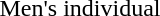<table>
<tr>
<td>Men's individual<br></td>
<td></td>
<td></td>
<td></td>
</tr>
<tr>
<td><br></td>
<td></td>
<td></td>
<td></td>
</tr>
</table>
